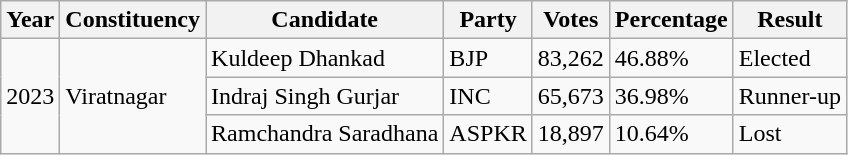<table class="wikitable sortable">
<tr>
<th>Year</th>
<th>Constituency</th>
<th>Candidate</th>
<th>Party</th>
<th>Votes</th>
<th>Percentage</th>
<th>Result</th>
</tr>
<tr>
<td rowspan="3">2023</td>
<td rowspan="3">Viratnagar</td>
<td>Kuldeep Dhankad</td>
<td> BJP</td>
<td>83,262</td>
<td>46.88%</td>
<td>Elected</td>
</tr>
<tr>
<td>Indraj Singh Gurjar</td>
<td> INC</td>
<td>65,673</td>
<td>36.98%</td>
<td>Runner-up</td>
</tr>
<tr>
<td>Ramchandra Saradhana</td>
<td>ASPKR</td>
<td>18,897</td>
<td>10.64%</td>
<td>Lost</td>
</tr>
</table>
